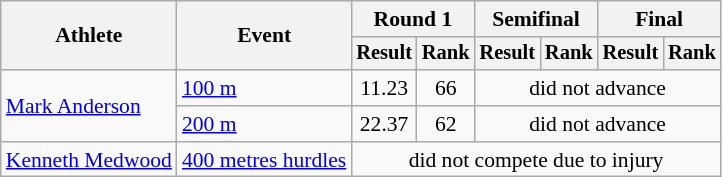<table class=wikitable style="font-size:90%">
<tr>
<th rowspan="2">Athlete</th>
<th rowspan="2">Event</th>
<th colspan="2">Round 1</th>
<th colspan="2">Semifinal</th>
<th colspan="2">Final</th>
</tr>
<tr style="font-size:95%">
<th>Result</th>
<th>Rank</th>
<th>Result</th>
<th>Rank</th>
<th>Result</th>
<th>Rank</th>
</tr>
<tr align=center>
<td align=left rowspan="2"><a href='#'>Mark Anderson</a></td>
<td align=left><a href='#'>100 m</a></td>
<td>11.23</td>
<td>66</td>
<td colspan=4>did not advance</td>
</tr>
<tr align=center>
<td align=left><a href='#'>200 m</a></td>
<td>22.37</td>
<td>62</td>
<td colspan=4>did not advance</td>
</tr>
<tr align=center>
<td align=left><a href='#'>Kenneth Medwood</a></td>
<td align=left><a href='#'>400 metres hurdles</a></td>
<td colspan=6>did not compete due to injury</td>
</tr>
</table>
